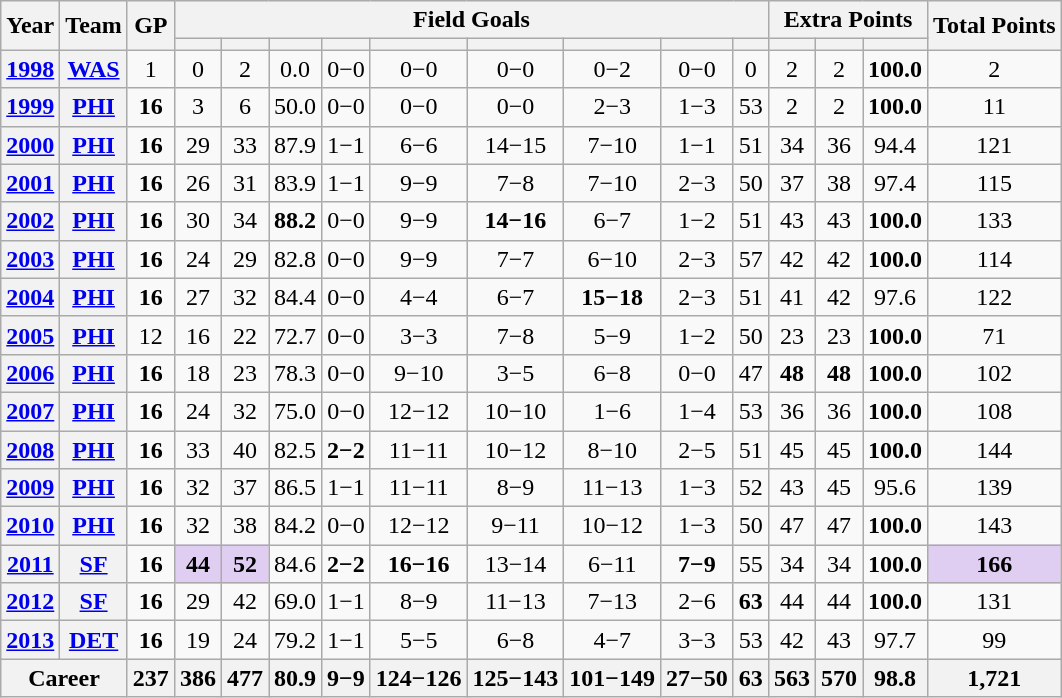<table class="wikitable" style="text-align:center;">
<tr>
<th rowspan="2">Year</th>
<th rowspan="2">Team</th>
<th rowspan="2">GP</th>
<th colspan="9">Field Goals</th>
<th colspan="3">Extra Points</th>
<th rowspan="2">Total Points</th>
</tr>
<tr>
<th></th>
<th></th>
<th></th>
<th></th>
<th></th>
<th></th>
<th></th>
<th></th>
<th></th>
<th></th>
<th></th>
<th></th>
</tr>
<tr>
<th><a href='#'>1998</a></th>
<th><a href='#'>WAS</a></th>
<td>1</td>
<td>0</td>
<td>2</td>
<td>0.0</td>
<td>0−0</td>
<td>0−0</td>
<td>0−0</td>
<td>0−2</td>
<td>0−0</td>
<td>0</td>
<td>2</td>
<td>2</td>
<td><strong>100.0</strong></td>
<td>2</td>
</tr>
<tr>
<th><a href='#'>1999</a></th>
<th><a href='#'>PHI</a></th>
<td><strong>16</strong></td>
<td>3</td>
<td>6</td>
<td>50.0</td>
<td>0−0</td>
<td>0−0</td>
<td>0−0</td>
<td>2−3</td>
<td>1−3</td>
<td>53</td>
<td>2</td>
<td>2</td>
<td><strong>100.0</strong></td>
<td>11</td>
</tr>
<tr>
<th><a href='#'>2000</a></th>
<th><a href='#'>PHI</a></th>
<td><strong>16</strong></td>
<td>29</td>
<td>33</td>
<td>87.9</td>
<td>1−1</td>
<td>6−6</td>
<td>14−15</td>
<td>7−10</td>
<td>1−1</td>
<td>51</td>
<td>34</td>
<td>36</td>
<td>94.4</td>
<td>121</td>
</tr>
<tr>
<th><a href='#'>2001</a></th>
<th><a href='#'>PHI</a></th>
<td><strong>16</strong></td>
<td>26</td>
<td>31</td>
<td>83.9</td>
<td>1−1</td>
<td>9−9</td>
<td>7−8</td>
<td>7−10</td>
<td>2−3</td>
<td>50</td>
<td>37</td>
<td>38</td>
<td>97.4</td>
<td>115</td>
</tr>
<tr>
<th><a href='#'>2002</a></th>
<th><a href='#'>PHI</a></th>
<td><strong>16</strong></td>
<td>30</td>
<td>34</td>
<td><strong>88.2</strong></td>
<td>0−0</td>
<td>9−9</td>
<td><strong>14−16</strong></td>
<td>6−7</td>
<td>1−2</td>
<td>51</td>
<td>43</td>
<td>43</td>
<td><strong>100.0</strong></td>
<td>133</td>
</tr>
<tr>
<th><a href='#'>2003</a></th>
<th><a href='#'>PHI</a></th>
<td><strong>16</strong></td>
<td>24</td>
<td>29</td>
<td>82.8</td>
<td>0−0</td>
<td>9−9</td>
<td>7−7</td>
<td>6−10</td>
<td>2−3</td>
<td>57</td>
<td>42</td>
<td>42</td>
<td><strong>100.0</strong></td>
<td>114</td>
</tr>
<tr>
<th><a href='#'>2004</a></th>
<th><a href='#'>PHI</a></th>
<td><strong>16</strong></td>
<td>27</td>
<td>32</td>
<td>84.4</td>
<td>0−0</td>
<td>4−4</td>
<td>6−7</td>
<td><strong>15−18</strong></td>
<td>2−3</td>
<td>51</td>
<td>41</td>
<td>42</td>
<td>97.6</td>
<td>122</td>
</tr>
<tr>
<th><a href='#'>2005</a></th>
<th><a href='#'>PHI</a></th>
<td>12</td>
<td>16</td>
<td>22</td>
<td>72.7</td>
<td>0−0</td>
<td>3−3</td>
<td>7−8</td>
<td>5−9</td>
<td>1−2</td>
<td>50</td>
<td>23</td>
<td>23</td>
<td><strong>100.0</strong></td>
<td>71</td>
</tr>
<tr>
<th><a href='#'>2006</a></th>
<th><a href='#'>PHI</a></th>
<td><strong>16</strong></td>
<td>18</td>
<td>23</td>
<td>78.3</td>
<td>0−0</td>
<td>9−10</td>
<td>3−5</td>
<td>6−8</td>
<td>0−0</td>
<td>47</td>
<td><strong>48</strong></td>
<td><strong>48</strong></td>
<td><strong>100.0</strong></td>
<td>102</td>
</tr>
<tr>
<th><a href='#'>2007</a></th>
<th><a href='#'>PHI</a></th>
<td><strong>16</strong></td>
<td>24</td>
<td>32</td>
<td>75.0</td>
<td>0−0</td>
<td>12−12</td>
<td>10−10</td>
<td>1−6</td>
<td>1−4</td>
<td>53</td>
<td>36</td>
<td>36</td>
<td><strong>100.0</strong></td>
<td>108</td>
</tr>
<tr>
<th><a href='#'>2008</a></th>
<th><a href='#'>PHI</a></th>
<td><strong>16</strong></td>
<td>33</td>
<td>40</td>
<td>82.5</td>
<td><strong>2−2</strong></td>
<td>11−11</td>
<td>10−12</td>
<td>8−10</td>
<td>2−5</td>
<td>51</td>
<td>45</td>
<td>45</td>
<td><strong>100.0</strong></td>
<td>144</td>
</tr>
<tr>
<th><a href='#'>2009</a></th>
<th><a href='#'>PHI</a></th>
<td><strong>16</strong></td>
<td>32</td>
<td>37</td>
<td>86.5</td>
<td>1−1</td>
<td>11−11</td>
<td>8−9</td>
<td>11−13</td>
<td>1−3</td>
<td>52</td>
<td>43</td>
<td>45</td>
<td>95.6</td>
<td>139</td>
</tr>
<tr>
<th><a href='#'>2010</a></th>
<th><a href='#'>PHI</a></th>
<td><strong>16</strong></td>
<td>32</td>
<td>38</td>
<td>84.2</td>
<td>0−0</td>
<td>12−12</td>
<td>9−11</td>
<td>10−12</td>
<td>1−3</td>
<td>50</td>
<td>47</td>
<td>47</td>
<td><strong>100.0</strong></td>
<td>143</td>
</tr>
<tr>
<th><a href='#'>2011</a></th>
<th><a href='#'>SF</a></th>
<td><strong>16</strong></td>
<td style="background:#e0cef2;"><strong>44</strong></td>
<td style="background:#e0cef2;"><strong>52</strong></td>
<td>84.6</td>
<td><strong>2−2</strong></td>
<td><strong>16−16</strong></td>
<td>13−14</td>
<td>6−11</td>
<td><strong>7−9</strong></td>
<td>55</td>
<td>34</td>
<td>34</td>
<td><strong>100.0</strong></td>
<td style="background:#e0cef2;"><strong>166</strong></td>
</tr>
<tr>
<th><a href='#'>2012</a></th>
<th><a href='#'>SF</a></th>
<td><strong>16</strong></td>
<td>29</td>
<td>42</td>
<td>69.0</td>
<td>1−1</td>
<td>8−9</td>
<td>11−13</td>
<td>7−13</td>
<td>2−6</td>
<td><strong>63</strong></td>
<td>44</td>
<td>44</td>
<td><strong>100.0</strong></td>
<td>131</td>
</tr>
<tr>
<th><a href='#'>2013</a></th>
<th><a href='#'>DET</a></th>
<td><strong>16</strong></td>
<td>19</td>
<td>24</td>
<td>79.2</td>
<td>1−1</td>
<td>5−5</td>
<td>6−8</td>
<td>4−7</td>
<td>3−3</td>
<td>53</td>
<td>42</td>
<td>43</td>
<td>97.7</td>
<td>99</td>
</tr>
<tr>
<th colspan="2">Career</th>
<th>237</th>
<th>386</th>
<th>477</th>
<th>80.9</th>
<th>9−9</th>
<th>124−126</th>
<th>125−143</th>
<th>101−149</th>
<th>27−50</th>
<th>63</th>
<th>563</th>
<th>570</th>
<th>98.8</th>
<th>1,721</th>
</tr>
</table>
